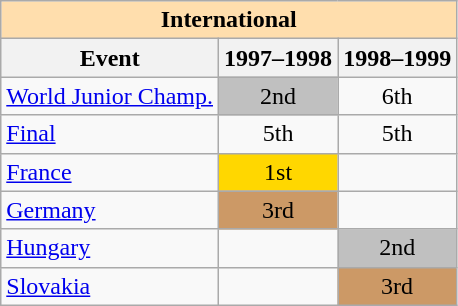<table class="wikitable" style="text-align:center">
<tr>
<th style="background-color: #ffdead; " colspan=3 align=center>International</th>
</tr>
<tr>
<th>Event</th>
<th>1997–1998</th>
<th>1998–1999</th>
</tr>
<tr>
<td align=left><a href='#'>World Junior Champ.</a></td>
<td bgcolor=silver>2nd</td>
<td>6th</td>
</tr>
<tr>
<td align=left> <a href='#'>Final</a></td>
<td>5th</td>
<td>5th</td>
</tr>
<tr>
<td align=left> <a href='#'>France</a></td>
<td bgcolor=gold>1st</td>
<td></td>
</tr>
<tr>
<td align=left> <a href='#'>Germany</a></td>
<td bgcolor=cc9966>3rd</td>
<td></td>
</tr>
<tr>
<td align=left> <a href='#'>Hungary</a></td>
<td></td>
<td bgcolor=silver>2nd</td>
</tr>
<tr>
<td align=left> <a href='#'>Slovakia</a></td>
<td></td>
<td bgcolor=cc9966>3rd</td>
</tr>
</table>
